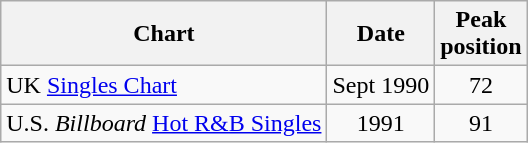<table class="wikitable">
<tr>
<th>Chart</th>
<th>Date</th>
<th>Peak<br>position</th>
</tr>
<tr>
<td>UK <a href='#'>Singles Chart</a></td>
<td align="center">Sept 1990</td>
<td align="center">72</td>
</tr>
<tr>
<td>U.S. <em>Billboard</em> <a href='#'>Hot R&B Singles</a></td>
<td align="center">1991</td>
<td align="center">91</td>
</tr>
</table>
